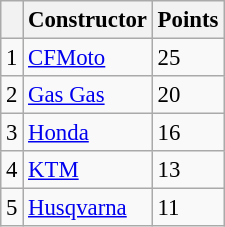<table class="wikitable" style="font-size: 95%;">
<tr>
<th></th>
<th>Constructor</th>
<th>Points</th>
</tr>
<tr>
<td align=center>1</td>
<td> <a href='#'>CFMoto</a></td>
<td align=left>25</td>
</tr>
<tr>
<td align=center>2</td>
<td> <a href='#'>Gas Gas</a></td>
<td align=left>20</td>
</tr>
<tr>
<td align=center>3</td>
<td> <a href='#'>Honda</a></td>
<td align=left>16</td>
</tr>
<tr>
<td align=center>4</td>
<td> <a href='#'>KTM</a></td>
<td align=left>13</td>
</tr>
<tr>
<td align=center>5</td>
<td> <a href='#'>Husqvarna</a></td>
<td align=left>11</td>
</tr>
</table>
